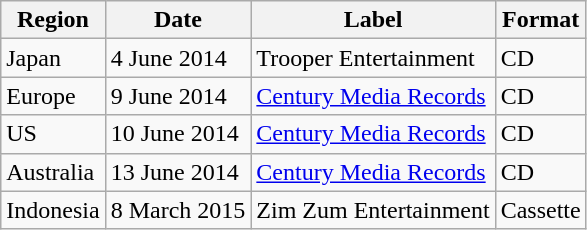<table class="wikitable">
<tr>
<th>Region</th>
<th>Date</th>
<th>Label</th>
<th>Format</th>
</tr>
<tr>
<td>Japan</td>
<td>4 June 2014</td>
<td>Trooper Entertainment</td>
<td>CD</td>
</tr>
<tr>
<td>Europe</td>
<td>9 June 2014</td>
<td><a href='#'>Century Media Records</a></td>
<td>CD</td>
</tr>
<tr>
<td>US</td>
<td>10 June 2014</td>
<td><a href='#'>Century Media Records</a></td>
<td>CD</td>
</tr>
<tr>
<td>Australia</td>
<td>13 June 2014</td>
<td><a href='#'>Century Media Records</a></td>
<td>CD</td>
</tr>
<tr>
<td>Indonesia</td>
<td>8 March 2015</td>
<td>Zim Zum Entertainment</td>
<td>Cassette</td>
</tr>
</table>
